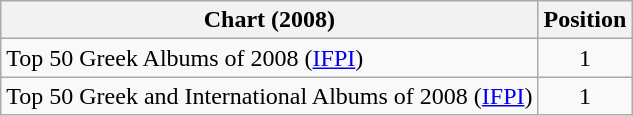<table class="wikitable sortable plainrowheaders" style="text-align:center">
<tr>
<th scope="col">Chart (2008)</th>
<th scope="col">Position</th>
</tr>
<tr>
<td align="left">Top 50 Greek Albums of 2008 (<a href='#'>IFPI</a>)</td>
<td style="text-align:center;">1</td>
</tr>
<tr>
<td align="left">Top 50 Greek and International Albums of 2008 (<a href='#'>IFPI</a>)</td>
<td style="text-align:center;">1</td>
</tr>
</table>
